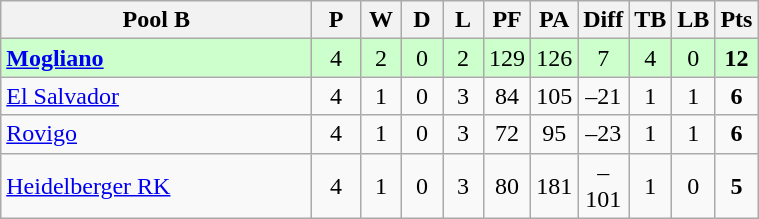<table class="wikitable" style="text-align: center;">
<tr>
<th width="200">Pool B</th>
<th width="25">P</th>
<th width="20">W</th>
<th width="20">D</th>
<th width="20">L</th>
<th width="20">PF</th>
<th width="20">PA</th>
<th width="20">Diff</th>
<th width="20">TB</th>
<th width="20">LB</th>
<th width="20">Pts</th>
</tr>
<tr bgcolor="#ccffcc">
<td style="text-align:left;"> <strong><a href='#'>Mogliano</a></strong></td>
<td>4</td>
<td>2</td>
<td>0</td>
<td>2</td>
<td>129</td>
<td>126</td>
<td>7</td>
<td>4</td>
<td>0</td>
<td><strong>12</strong></td>
</tr>
<tr>
<td style="text-align:left;"> <a href='#'>El Salvador</a></td>
<td>4</td>
<td>1</td>
<td>0</td>
<td>3</td>
<td>84</td>
<td>105</td>
<td>–21</td>
<td>1</td>
<td>1</td>
<td><strong>6</strong></td>
</tr>
<tr>
<td style="text-align:left;"> <a href='#'>Rovigo</a></td>
<td>4</td>
<td>1</td>
<td>0</td>
<td>3</td>
<td>72</td>
<td>95</td>
<td>–23</td>
<td>1</td>
<td>1</td>
<td><strong>6</strong></td>
</tr>
<tr>
<td style="text-align:left;"> <a href='#'>Heidelberger RK</a></td>
<td>4</td>
<td>1</td>
<td>0</td>
<td>3</td>
<td>80</td>
<td>181</td>
<td>–101</td>
<td>1</td>
<td>0</td>
<td><strong>5</strong></td>
</tr>
</table>
